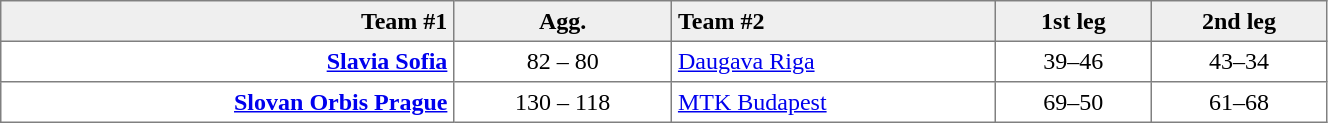<table border=1 cellspacing=0 cellpadding=4 style="border-collapse: collapse;" width=70%>
<tr bgcolor="efefef">
<th align=right>Team #1</th>
<th>Agg.</th>
<th align=left>Team #2</th>
<th>1st leg</th>
<th>2nd leg</th>
</tr>
<tr>
<td align=right><strong><a href='#'>Slavia Sofia</a></strong> </td>
<td align=center>82 – 80</td>
<td> <a href='#'>Daugava Riga</a></td>
<td align="center">39–46</td>
<td align="center">43–34</td>
</tr>
<tr>
<td align=right><strong><a href='#'>Slovan Orbis Prague</a></strong> </td>
<td align=center>130 – 118</td>
<td> <a href='#'>MTK Budapest</a></td>
<td align=center>69–50</td>
<td align=center>61–68</td>
</tr>
</table>
